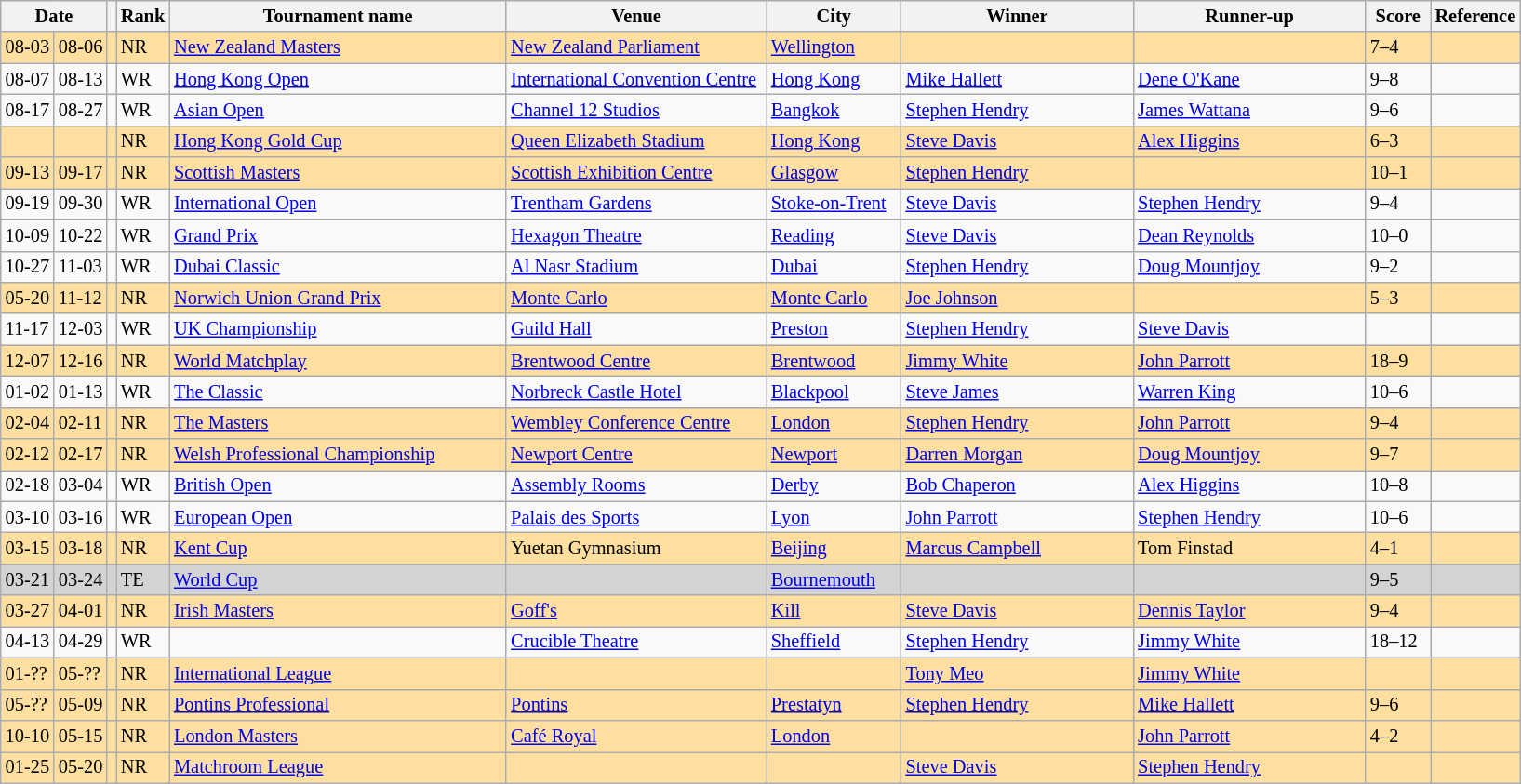<table class="wikitable" style="font-size: 85%">
<tr>
<th colspan="2" width=40 align="center">Date</th>
<th></th>
<th>Rank</th>
<th width=235>Tournament name</th>
<th width=180>Venue</th>
<th width=90>City</th>
<th width=160>Winner</th>
<th width=160>Runner-up</th>
<th width=40>Score</th>
<th width=20>Reference</th>
</tr>
<tr bgcolor="#ffdf9f">
<td>08-03</td>
<td>08-06</td>
<td></td>
<td>NR</td>
<td><a href='#'>New Zealand Masters</a></td>
<td><a href='#'>New Zealand Parliament</a></td>
<td><a href='#'>Wellington</a></td>
<td></td>
<td></td>
<td>7–4</td>
<td></td>
</tr>
<tr>
<td>08-07</td>
<td>08-13</td>
<td></td>
<td>WR</td>
<td><a href='#'>Hong Kong Open</a></td>
<td><a href='#'>International Convention Centre</a></td>
<td><a href='#'>Hong Kong</a></td>
<td> <a href='#'>Mike Hallett</a></td>
<td> <a href='#'>Dene O'Kane</a></td>
<td>9–8</td>
<td></td>
</tr>
<tr>
<td>08-17</td>
<td>08-27</td>
<td></td>
<td>WR</td>
<td><a href='#'>Asian Open</a></td>
<td><a href='#'>Channel 12 Studios</a></td>
<td><a href='#'>Bangkok</a></td>
<td> <a href='#'>Stephen Hendry</a></td>
<td> <a href='#'>James Wattana</a></td>
<td>9–6</td>
<td></td>
</tr>
<tr bgcolor="#ffdf9f">
<td></td>
<td></td>
<td></td>
<td>NR</td>
<td><a href='#'>Hong Kong Gold Cup</a></td>
<td><a href='#'>Queen Elizabeth Stadium</a></td>
<td><a href='#'>Hong Kong</a></td>
<td> <a href='#'>Steve Davis</a></td>
<td> <a href='#'>Alex Higgins</a></td>
<td>6–3</td>
<td></td>
</tr>
<tr bgcolor="#ffdf9f">
<td>09-13</td>
<td>09-17</td>
<td></td>
<td>NR</td>
<td><a href='#'>Scottish Masters</a></td>
<td><a href='#'>Scottish Exhibition Centre</a></td>
<td><a href='#'>Glasgow</a></td>
<td> <a href='#'>Stephen Hendry</a></td>
<td></td>
<td>10–1</td>
<td></td>
</tr>
<tr>
<td>09-19</td>
<td>09-30</td>
<td></td>
<td>WR</td>
<td><a href='#'>International Open</a></td>
<td><a href='#'>Trentham Gardens</a></td>
<td><a href='#'>Stoke-on-Trent</a></td>
<td> <a href='#'>Steve Davis</a></td>
<td> <a href='#'>Stephen Hendry</a></td>
<td>9–4</td>
<td></td>
</tr>
<tr>
<td>10-09</td>
<td>10-22</td>
<td></td>
<td>WR</td>
<td><a href='#'>Grand Prix</a></td>
<td><a href='#'>Hexagon Theatre</a></td>
<td><a href='#'>Reading</a></td>
<td> <a href='#'>Steve Davis</a></td>
<td> <a href='#'>Dean Reynolds</a></td>
<td>10–0</td>
<td></td>
</tr>
<tr>
<td>10-27</td>
<td>11-03</td>
<td></td>
<td>WR</td>
<td><a href='#'>Dubai Classic</a></td>
<td><a href='#'>Al Nasr Stadium</a></td>
<td><a href='#'>Dubai</a></td>
<td> <a href='#'>Stephen Hendry</a></td>
<td> <a href='#'>Doug Mountjoy</a></td>
<td>9–2</td>
<td></td>
</tr>
<tr bgcolor="#ffdf9f">
<td>05-20</td>
<td>11-12</td>
<td></td>
<td>NR</td>
<td><a href='#'>Norwich Union Grand Prix</a></td>
<td><a href='#'>Monte Carlo</a></td>
<td><a href='#'>Monte Carlo</a></td>
<td> <a href='#'>Joe Johnson</a></td>
<td></td>
<td>5–3</td>
<td></td>
</tr>
<tr>
<td>11-17</td>
<td>12-03</td>
<td></td>
<td>WR</td>
<td><a href='#'>UK Championship</a></td>
<td><a href='#'>Guild Hall</a></td>
<td><a href='#'>Preston</a></td>
<td> <a href='#'>Stephen Hendry</a></td>
<td> <a href='#'>Steve Davis</a></td>
<td></td>
<td></td>
</tr>
<tr bgcolor="#ffdf9f">
<td>12-07</td>
<td>12-16</td>
<td></td>
<td>NR</td>
<td><a href='#'>World Matchplay</a></td>
<td><a href='#'>Brentwood Centre</a></td>
<td><a href='#'>Brentwood</a></td>
<td> <a href='#'>Jimmy White</a></td>
<td> <a href='#'>John Parrott</a></td>
<td>18–9</td>
<td></td>
</tr>
<tr>
<td>01-02</td>
<td>01-13</td>
<td></td>
<td>WR</td>
<td><a href='#'>The Classic</a></td>
<td><a href='#'>Norbreck Castle Hotel</a></td>
<td><a href='#'>Blackpool</a></td>
<td> <a href='#'>Steve James</a></td>
<td> <a href='#'>Warren King</a></td>
<td>10–6</td>
<td></td>
</tr>
<tr bgcolor="#ffdf9f">
<td>02-04</td>
<td>02-11</td>
<td></td>
<td>NR</td>
<td><a href='#'>The Masters</a></td>
<td><a href='#'>Wembley Conference Centre</a></td>
<td><a href='#'>London</a></td>
<td> <a href='#'>Stephen Hendry</a></td>
<td> <a href='#'>John Parrott</a></td>
<td>9–4</td>
<td></td>
</tr>
<tr bgcolor="#ffdf9f">
<td>02-12</td>
<td>02-17</td>
<td></td>
<td>NR</td>
<td><a href='#'>Welsh Professional Championship</a></td>
<td><a href='#'>Newport Centre</a></td>
<td><a href='#'>Newport</a></td>
<td> <a href='#'>Darren Morgan</a></td>
<td> <a href='#'>Doug Mountjoy</a></td>
<td>9–7</td>
<td></td>
</tr>
<tr>
<td>02-18</td>
<td>03-04</td>
<td></td>
<td>WR</td>
<td><a href='#'>British Open</a></td>
<td><a href='#'>Assembly Rooms</a></td>
<td><a href='#'>Derby</a></td>
<td> <a href='#'>Bob Chaperon</a></td>
<td> <a href='#'>Alex Higgins</a></td>
<td>10–8</td>
<td></td>
</tr>
<tr>
<td>03-10</td>
<td>03-16</td>
<td></td>
<td>WR</td>
<td><a href='#'>European Open</a></td>
<td><a href='#'>Palais des Sports</a></td>
<td><a href='#'>Lyon</a></td>
<td> <a href='#'>John Parrott</a></td>
<td> <a href='#'>Stephen Hendry</a></td>
<td>10–6</td>
<td></td>
</tr>
<tr bgcolor="#ffdf9f">
<td>03-15</td>
<td>03-18</td>
<td></td>
<td>NR</td>
<td><a href='#'>Kent Cup</a></td>
<td>Yuetan Gymnasium</td>
<td><a href='#'>Beijing</a></td>
<td> <a href='#'>Marcus Campbell</a></td>
<td> Tom Finstad</td>
<td>4–1</td>
<td></td>
</tr>
<tr style="background:lightgray;">
<td>03-21</td>
<td>03-24</td>
<td></td>
<td>TE</td>
<td><a href='#'>World Cup</a></td>
<td></td>
<td><a href='#'>Bournemouth</a></td>
<td></td>
<td></td>
<td>9–5</td>
<td></td>
</tr>
<tr bgcolor="#ffdf9f">
<td>03-27</td>
<td>04-01</td>
<td></td>
<td>NR</td>
<td><a href='#'>Irish Masters</a></td>
<td><a href='#'>Goff's</a></td>
<td><a href='#'>Kill</a></td>
<td> <a href='#'>Steve Davis</a></td>
<td> <a href='#'>Dennis Taylor</a></td>
<td>9–4</td>
<td></td>
</tr>
<tr>
<td>04-13</td>
<td>04-29</td>
<td></td>
<td>WR</td>
<td></td>
<td><a href='#'>Crucible Theatre</a></td>
<td><a href='#'>Sheffield</a></td>
<td> <a href='#'>Stephen Hendry</a></td>
<td> <a href='#'>Jimmy White</a></td>
<td>18–12</td>
<td></td>
</tr>
<tr bgcolor="#ffdf9f">
<td>01-??</td>
<td>05-??</td>
<td></td>
<td>NR</td>
<td><a href='#'>International League</a></td>
<td></td>
<td></td>
<td> <a href='#'>Tony Meo</a></td>
<td> <a href='#'>Jimmy White</a></td>
<td></td>
<td></td>
</tr>
<tr bgcolor="#ffdf9f">
<td>05-??</td>
<td>05-09</td>
<td></td>
<td>NR</td>
<td><a href='#'>Pontins Professional</a></td>
<td><a href='#'>Pontins</a></td>
<td><a href='#'>Prestatyn</a></td>
<td> <a href='#'>Stephen Hendry</a></td>
<td> <a href='#'>Mike Hallett</a></td>
<td>9–6</td>
<td></td>
</tr>
<tr bgcolor="#ffdf9f">
<td>10-10</td>
<td>05-15</td>
<td></td>
<td>NR</td>
<td><a href='#'>London Masters</a></td>
<td><a href='#'>Café Royal</a></td>
<td><a href='#'>London</a></td>
<td></td>
<td> <a href='#'>John Parrott</a></td>
<td>4–2</td>
<td></td>
</tr>
<tr bgcolor="#ffdf9f">
<td>01-25</td>
<td>05-20</td>
<td></td>
<td>NR</td>
<td><a href='#'>Matchroom League</a></td>
<td></td>
<td></td>
<td> <a href='#'>Steve Davis</a></td>
<td> <a href='#'>Stephen Hendry</a></td>
<td></td>
<td></td>
</tr>
</table>
